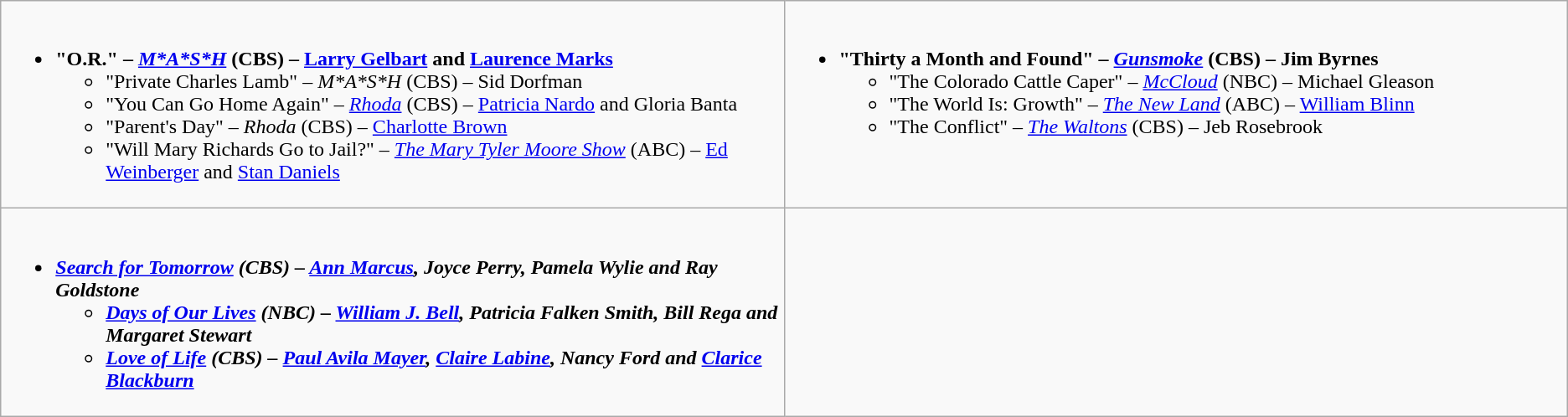<table class="wikitable">
<tr>
<td valign="top" width="50%"><br><ul><li><strong>"O.R." – <em><a href='#'>M*A*S*H</a></em> (CBS) – <a href='#'>Larry Gelbart</a> and <a href='#'>Laurence Marks</a></strong><ul><li>"Private Charles Lamb" – <em>M*A*S*H</em> (CBS) – Sid Dorfman</li><li>"You Can Go Home Again" – <em><a href='#'>Rhoda</a></em> (CBS) – <a href='#'>Patricia Nardo</a> and Gloria Banta</li><li>"Parent's Day" – <em>Rhoda</em> (CBS) – <a href='#'>Charlotte Brown</a></li><li>"Will Mary Richards Go to Jail?" – <em><a href='#'>The Mary Tyler Moore Show</a></em> (ABC) – <a href='#'>Ed Weinberger</a> and <a href='#'>Stan Daniels</a></li></ul></li></ul></td>
<td valign="top" width="50%"><br><ul><li><strong>"Thirty a Month and Found" – <em><a href='#'>Gunsmoke</a></em> (CBS) – Jim Byrnes</strong><ul><li>"The Colorado Cattle Caper" – <em><a href='#'>McCloud</a></em> (NBC) – Michael Gleason</li><li>"The World Is: Growth" – <em><a href='#'>The New Land</a></em> (ABC) – <a href='#'>William Blinn</a></li><li>"The Conflict" – <em><a href='#'>The Waltons</a></em> (CBS) – Jeb Rosebrook</li></ul></li></ul></td>
</tr>
<tr>
<td valign="top" width="50%"><br><ul><li><strong><em><a href='#'>Search for Tomorrow</a><em> (CBS) – <a href='#'>Ann Marcus</a>, Joyce Perry, Pamela Wylie and Ray Goldstone<strong><ul><li></em><a href='#'>Days of Our Lives</a><em> (NBC) – <a href='#'>William J. Bell</a>, Patricia Falken Smith, Bill Rega and Margaret Stewart</li><li></em><a href='#'>Love of Life</a><em> (CBS) – <a href='#'>Paul Avila Mayer</a>, <a href='#'>Claire Labine</a>, Nancy Ford and <a href='#'>Clarice Blackburn</a></li></ul></li></ul></td>
</tr>
</table>
